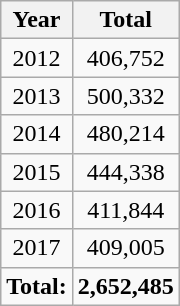<table class="wikitable sortable" style="text-align: center;">
<tr>
<th>Year</th>
<th>Total</th>
</tr>
<tr>
<td>2012</td>
<td>406,752</td>
</tr>
<tr>
<td>2013</td>
<td>500,332</td>
</tr>
<tr>
<td>2014</td>
<td>480,214</td>
</tr>
<tr>
<td>2015</td>
<td>444,338</td>
</tr>
<tr>
<td>2016</td>
<td>411,844</td>
</tr>
<tr>
<td>2017</td>
<td>409,005</td>
</tr>
<tr>
<td><strong>Total:</strong></td>
<td><strong>2,652,485</strong></td>
</tr>
</table>
